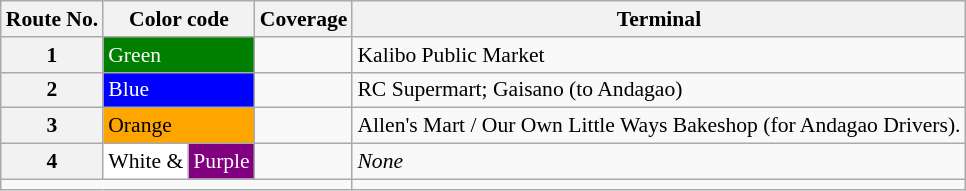<table class="wikitable" style="font-size:90%;">
<tr>
<th scope="col">Route No.</th>
<th scope="col" colspan="2">Color code</th>
<th scope="col">Coverage</th>
<th scope="col">Terminal</th>
</tr>
<tr>
<th scope="row">1</th>
<td style="background-color:green;color:white;" colspan="2">Green</td>
<td></td>
<td>Kalibo Public Market</td>
</tr>
<tr>
<th scope="row">2</th>
<td style="background-color:blue;color:white;" colspan="2">Blue</td>
<td></td>
<td>RC Supermart; Gaisano (to Andagao)</td>
</tr>
<tr>
<th scope="row">3</th>
<td style="background-color:orange;" colspan="2">Orange</td>
<td></td>
<td>Allen's Mart / Our Own Little Ways Bakeshop (for Andagao Drivers).</td>
</tr>
<tr>
<th scope="row">4</th>
<td style="background-color:white;">White &</td>
<td style="background-color:purple;color:white;">Purple</td>
<td></td>
<td><em>None</em></td>
</tr>
<tr class="sortbottom">
<td colspan="4"><em></em></td>
</tr>
</table>
